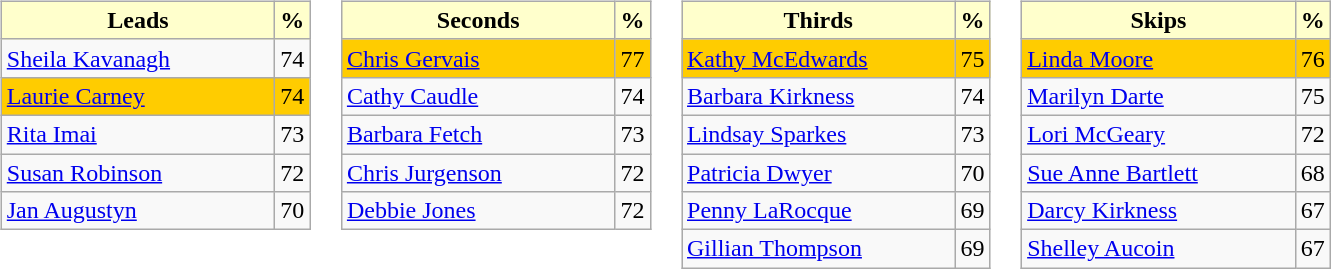<table>
<tr>
<td valign=top><br><table class="wikitable">
<tr>
<th style="background:#ffc; width:175px;">Leads</th>
<th style="background:#ffc;">%</th>
</tr>
<tr>
<td> <a href='#'>Sheila Kavanagh</a></td>
<td>74</td>
</tr>
<tr bgcolor=#FFCC00>
<td> <a href='#'>Laurie Carney</a></td>
<td>74</td>
</tr>
<tr>
<td> <a href='#'>Rita Imai</a></td>
<td>73</td>
</tr>
<tr>
<td> <a href='#'>Susan Robinson</a></td>
<td>72</td>
</tr>
<tr>
<td> <a href='#'>Jan Augustyn</a></td>
<td>70</td>
</tr>
</table>
</td>
<td valign=top><br><table class="wikitable">
<tr>
<th style="background:#ffc; width:175px;">Seconds</th>
<th style="background:#ffc;">%</th>
</tr>
<tr bgcolor=#FFCC00>
<td> <a href='#'>Chris Gervais</a></td>
<td>77</td>
</tr>
<tr>
<td> <a href='#'>Cathy Caudle</a></td>
<td>74</td>
</tr>
<tr>
<td> <a href='#'>Barbara Fetch</a></td>
<td>73</td>
</tr>
<tr>
<td> <a href='#'>Chris Jurgenson</a></td>
<td>72</td>
</tr>
<tr>
<td> <a href='#'>Debbie Jones</a></td>
<td>72</td>
</tr>
</table>
</td>
<td valign=top><br><table class="wikitable">
<tr>
<th style="background:#ffc; width:175px;">Thirds</th>
<th style="background:#ffc;">%</th>
</tr>
<tr bgcolor=#FFCC00>
<td> <a href='#'>Kathy McEdwards</a></td>
<td>75</td>
</tr>
<tr>
<td> <a href='#'>Barbara Kirkness</a></td>
<td>74</td>
</tr>
<tr>
<td> <a href='#'>Lindsay Sparkes</a></td>
<td>73</td>
</tr>
<tr>
<td> <a href='#'>Patricia Dwyer</a></td>
<td>70</td>
</tr>
<tr>
<td> <a href='#'>Penny LaRocque</a></td>
<td>69</td>
</tr>
<tr>
<td> <a href='#'>Gillian Thompson</a></td>
<td>69</td>
</tr>
</table>
</td>
<td valign=top><br><table class="wikitable">
<tr>
<th style="background:#ffc; width:175px;">Skips</th>
<th style="background:#ffc;">%</th>
</tr>
<tr bgcolor=#FFCC00>
<td> <a href='#'>Linda Moore</a></td>
<td>76</td>
</tr>
<tr>
<td> <a href='#'>Marilyn Darte</a></td>
<td>75</td>
</tr>
<tr>
<td> <a href='#'>Lori McGeary</a></td>
<td>72</td>
</tr>
<tr>
<td> <a href='#'>Sue Anne Bartlett</a></td>
<td>68</td>
</tr>
<tr>
<td> <a href='#'>Darcy Kirkness</a></td>
<td>67</td>
</tr>
<tr>
<td> <a href='#'>Shelley Aucoin</a></td>
<td>67</td>
</tr>
</table>
</td>
</tr>
</table>
